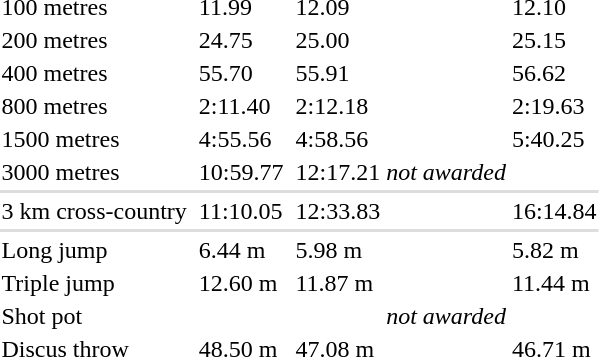<table>
<tr>
<td>100 metres</td>
<td></td>
<td>11.99</td>
<td></td>
<td>12.09</td>
<td></td>
<td>12.10</td>
</tr>
<tr>
<td>200 metres</td>
<td></td>
<td>24.75</td>
<td></td>
<td>25.00</td>
<td></td>
<td>25.15</td>
</tr>
<tr>
<td>400 metres</td>
<td></td>
<td>55.70</td>
<td></td>
<td>55.91</td>
<td></td>
<td>56.62</td>
</tr>
<tr>
<td>800 metres</td>
<td></td>
<td>2:11.40</td>
<td></td>
<td>2:12.18</td>
<td></td>
<td>2:19.63</td>
</tr>
<tr>
<td>1500 metres</td>
<td></td>
<td>4:55.56</td>
<td></td>
<td>4:58.56</td>
<td></td>
<td>5:40.25</td>
</tr>
<tr>
<td>3000 metres</td>
<td></td>
<td>10:59.77</td>
<td></td>
<td>12:17.21</td>
<td><em>not awarded</em></td>
<td></td>
</tr>
<tr>
<td bgcolor="#dddddd" colspan="7"></td>
</tr>
<tr>
<td>3 km cross-country</td>
<td></td>
<td>11:10.05</td>
<td></td>
<td>12:33.83</td>
<td></td>
<td>16:14.84</td>
</tr>
<tr>
<td bgcolor="#dddddd" colspan="7"></td>
</tr>
<tr>
<td>Long jump</td>
<td></td>
<td>6.44 m</td>
<td></td>
<td>5.98 m</td>
<td></td>
<td>5.82 m</td>
</tr>
<tr>
<td>Triple jump</td>
<td></td>
<td>12.60 m</td>
<td></td>
<td>11.87 m</td>
<td></td>
<td>11.44 m</td>
</tr>
<tr>
<td>Shot pot</td>
<td></td>
<td></td>
<td></td>
<td></td>
<td><em>not awarded</em></td>
<td></td>
</tr>
<tr>
<td>Discus throw</td>
<td></td>
<td>48.50 m</td>
<td></td>
<td>47.08 m</td>
<td></td>
<td>46.71 m</td>
</tr>
</table>
